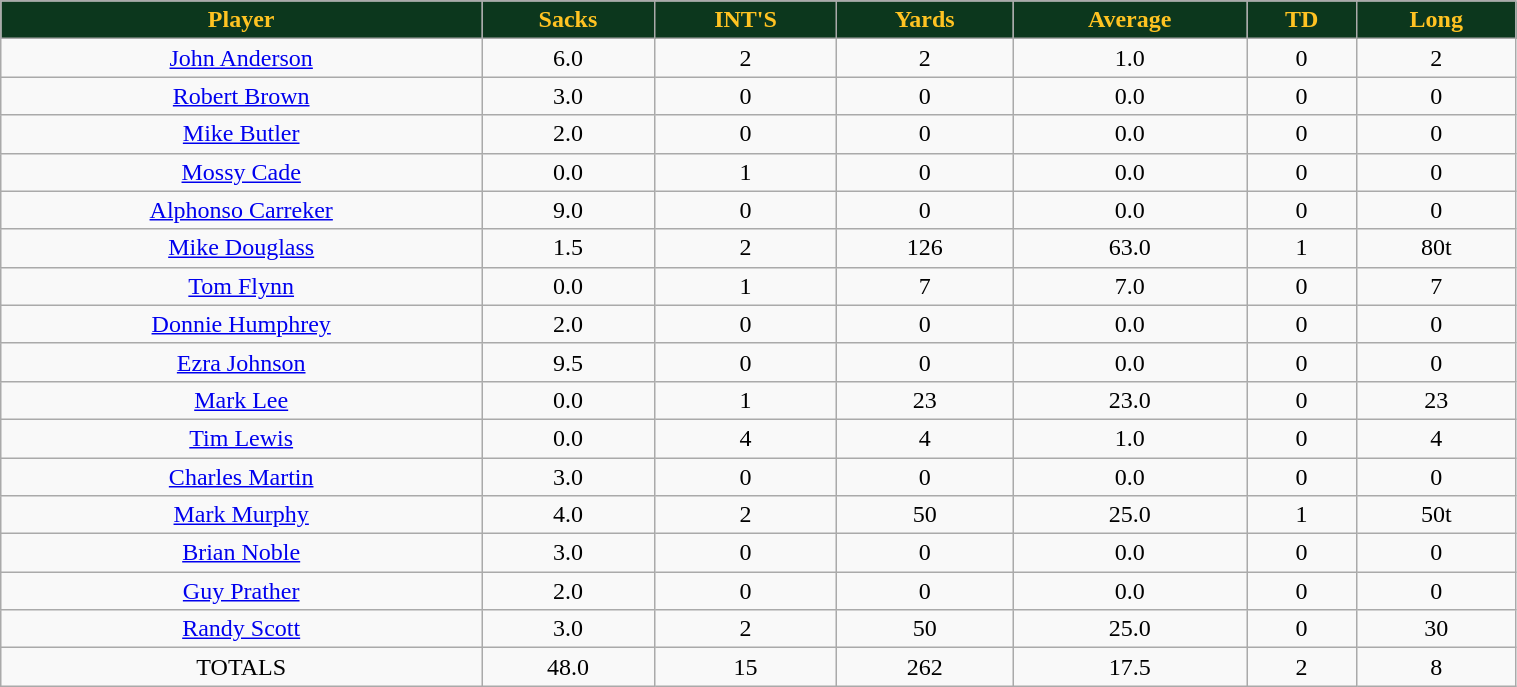<table class="wikitable" width="80%">
<tr align="center"  style="background:#0C371D;color:#ffc322;">
<td><strong>Player</strong></td>
<td><strong>Sacks</strong></td>
<td><strong>INT'S</strong></td>
<td><strong>Yards</strong></td>
<td><strong>Average</strong></td>
<td><strong>TD</strong></td>
<td><strong>Long</strong></td>
</tr>
<tr align="center" bgcolor="">
<td><a href='#'>John Anderson</a></td>
<td>6.0</td>
<td>2</td>
<td>2</td>
<td>1.0</td>
<td>0</td>
<td>2</td>
</tr>
<tr align="center" bgcolor="">
<td><a href='#'>Robert Brown</a></td>
<td>3.0</td>
<td>0</td>
<td>0</td>
<td>0.0</td>
<td>0</td>
<td>0</td>
</tr>
<tr align="center" bgcolor="">
<td><a href='#'>Mike Butler</a></td>
<td>2.0</td>
<td>0</td>
<td>0</td>
<td>0.0</td>
<td>0</td>
<td>0</td>
</tr>
<tr align="center" bgcolor="">
<td><a href='#'>Mossy Cade</a></td>
<td>0.0</td>
<td>1</td>
<td>0</td>
<td>0.0</td>
<td>0</td>
<td>0</td>
</tr>
<tr align="center" bgcolor="">
<td><a href='#'>Alphonso Carreker</a></td>
<td>9.0</td>
<td>0</td>
<td>0</td>
<td>0.0</td>
<td>0</td>
<td>0</td>
</tr>
<tr align="center" bgcolor="">
<td><a href='#'>Mike Douglass</a></td>
<td>1.5</td>
<td>2</td>
<td>126</td>
<td>63.0</td>
<td>1</td>
<td>80t</td>
</tr>
<tr align="center" bgcolor="">
<td><a href='#'>Tom Flynn</a></td>
<td>0.0</td>
<td>1</td>
<td>7</td>
<td>7.0</td>
<td>0</td>
<td>7</td>
</tr>
<tr align="center" bgcolor="">
<td><a href='#'>Donnie Humphrey</a></td>
<td>2.0</td>
<td>0</td>
<td>0</td>
<td>0.0</td>
<td>0</td>
<td>0</td>
</tr>
<tr align="center" bgcolor="">
<td><a href='#'>Ezra Johnson</a></td>
<td>9.5</td>
<td>0</td>
<td>0</td>
<td>0.0</td>
<td>0</td>
<td>0</td>
</tr>
<tr align="center" bgcolor="">
<td><a href='#'>Mark Lee</a></td>
<td>0.0</td>
<td>1</td>
<td>23</td>
<td>23.0</td>
<td>0</td>
<td>23</td>
</tr>
<tr align="center" bgcolor="">
<td><a href='#'>Tim Lewis</a></td>
<td>0.0</td>
<td>4</td>
<td>4</td>
<td>1.0</td>
<td>0</td>
<td>4</td>
</tr>
<tr align="center" bgcolor="">
<td><a href='#'>Charles Martin</a></td>
<td>3.0</td>
<td>0</td>
<td>0</td>
<td>0.0</td>
<td>0</td>
<td>0</td>
</tr>
<tr align="center" bgcolor="">
<td><a href='#'>Mark Murphy</a></td>
<td>4.0</td>
<td>2</td>
<td>50</td>
<td>25.0</td>
<td>1</td>
<td>50t</td>
</tr>
<tr align="center" bgcolor="">
<td><a href='#'>Brian Noble</a></td>
<td>3.0</td>
<td>0</td>
<td>0</td>
<td>0.0</td>
<td>0</td>
<td>0</td>
</tr>
<tr align="center" bgcolor="">
<td><a href='#'>Guy Prather</a></td>
<td>2.0</td>
<td>0</td>
<td>0</td>
<td>0.0</td>
<td>0</td>
<td>0</td>
</tr>
<tr align="center" bgcolor="">
<td><a href='#'>Randy Scott</a></td>
<td>3.0</td>
<td>2</td>
<td>50</td>
<td>25.0</td>
<td>0</td>
<td>30</td>
</tr>
<tr align="center" bgcolor="">
<td>TOTALS</td>
<td>48.0</td>
<td>15</td>
<td>262</td>
<td>17.5</td>
<td>2</td>
<td>8</td>
</tr>
</table>
